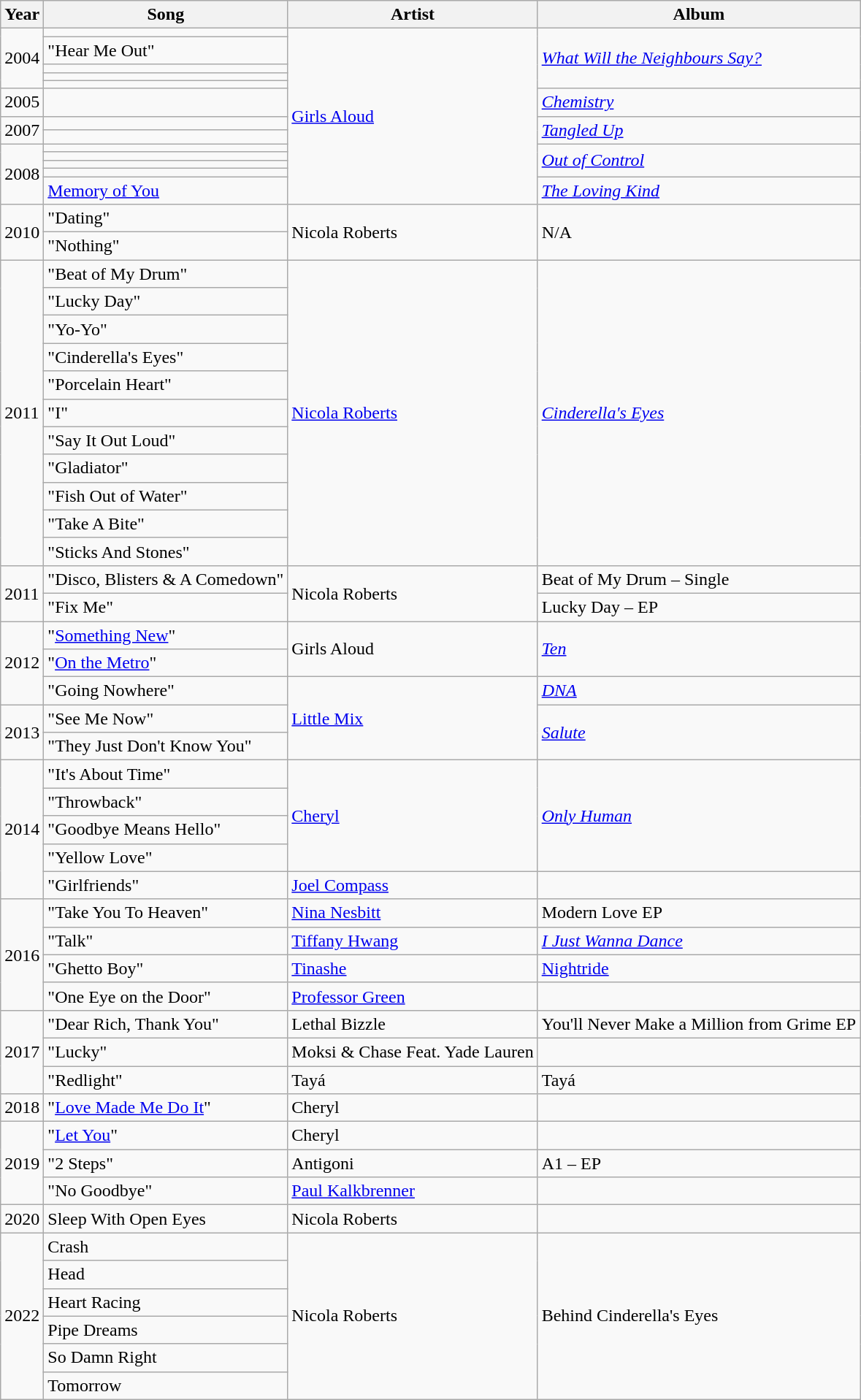<table class="wikitable plainrowheaders">
<tr>
<th scope="col">Year</th>
<th scope="col">Song</th>
<th scope="col">Artist</th>
<th scope="col">Album</th>
</tr>
<tr>
<td rowspan="5">2004</td>
<td></td>
<td rowspan="13"><a href='#'>Girls Aloud</a></td>
<td rowspan="5"><em><a href='#'>What Will the Neighbours Say?</a></em></td>
</tr>
<tr>
<td>"Hear Me Out"</td>
</tr>
<tr>
<td></td>
</tr>
<tr>
<td></td>
</tr>
<tr>
<td></td>
</tr>
<tr>
<td>2005</td>
<td></td>
<td><a href='#'><em>Chemistry</em></a></td>
</tr>
<tr>
<td rowspan="2">2007</td>
<td><a href='#'></a></td>
<td rowspan="2"><em><a href='#'>Tangled Up</a></em></td>
</tr>
<tr>
<td></td>
</tr>
<tr>
<td rowspan="5">2008</td>
<td></td>
<td rowspan="4"><em><a href='#'>Out of Control</a></em></td>
</tr>
<tr>
<td></td>
</tr>
<tr>
<td></td>
</tr>
<tr>
<td></td>
</tr>
<tr>
<td><a href='#'>Memory of You</a></td>
<td><em><a href='#'>The Loving Kind</a></em></td>
</tr>
<tr>
<td rowspan=2>2010</td>
<td>"Dating"</td>
<td rowspan=2>Nicola Roberts</td>
<td rowspan=2>N/A</td>
</tr>
<tr>
<td>"Nothing"</td>
</tr>
<tr>
<td rowspan=11>2011</td>
<td>"Beat of My Drum"</td>
<td rowspan=11><a href='#'>Nicola Roberts</a></td>
<td rowspan=11><em><a href='#'>Cinderella's Eyes</a></em></td>
</tr>
<tr>
<td>"Lucky Day"</td>
</tr>
<tr>
<td>"Yo-Yo"</td>
</tr>
<tr>
<td>"Cinderella's Eyes"</td>
</tr>
<tr>
<td>"Porcelain Heart"</td>
</tr>
<tr>
<td>"I"</td>
</tr>
<tr>
<td>"Say It Out Loud"</td>
</tr>
<tr>
<td>"Gladiator"</td>
</tr>
<tr>
<td>"Fish Out of Water"</td>
</tr>
<tr>
<td>"Take A Bite"</td>
</tr>
<tr>
<td>"Sticks And Stones"</td>
</tr>
<tr>
<td rowspan=2>2011</td>
<td>"Disco, Blisters & A Comedown"</td>
<td rowspan=2>Nicola Roberts</td>
<td rowspan=1>Beat of My Drum – Single</td>
</tr>
<tr>
<td>"Fix Me"</td>
<td rowspan=1>Lucky Day – EP</td>
</tr>
<tr>
<td rowspan=3>2012</td>
<td>"<a href='#'>Something New</a>"</td>
<td rowspan=2>Girls Aloud</td>
<td rowspan=2><em><a href='#'>Ten</a></em></td>
</tr>
<tr>
<td>"<a href='#'>On the Metro</a>"</td>
</tr>
<tr>
<td>"Going Nowhere"</td>
<td rowspan=3><a href='#'>Little Mix</a></td>
<td><em><a href='#'>DNA</a></em></td>
</tr>
<tr>
<td rowspan=2>2013</td>
<td>"See Me Now"</td>
<td rowspan=2><em><a href='#'>Salute</a></em></td>
</tr>
<tr>
<td>"They Just Don't Know You"</td>
</tr>
<tr>
<td rowspan=5>2014</td>
<td>"It's About Time"</td>
<td rowspan=4><a href='#'>Cheryl</a></td>
<td rowspan=4><em><a href='#'>Only Human</a></em></td>
</tr>
<tr>
<td>"Throwback"</td>
</tr>
<tr>
<td>"Goodbye Means Hello"</td>
</tr>
<tr>
<td>"Yellow Love"</td>
</tr>
<tr>
<td>"Girlfriends"</td>
<td><a href='#'>Joel Compass</a></td>
<td></td>
</tr>
<tr>
<td rowspan="4">2016</td>
<td>"Take You To Heaven"</td>
<td><a href='#'>Nina Nesbitt</a></td>
<td>Modern Love EP</td>
</tr>
<tr>
<td>"Talk"</td>
<td><a href='#'>Tiffany Hwang</a></td>
<td><em><a href='#'>I Just Wanna Dance</a></em></td>
</tr>
<tr>
<td>"Ghetto Boy"</td>
<td><a href='#'>Tinashe</a></td>
<td><a href='#'>Nightride</a></td>
</tr>
<tr>
<td>"One Eye on the Door"</td>
<td><a href='#'>Professor Green</a></td>
<td></td>
</tr>
<tr>
<td rowspan="3">2017</td>
<td>"Dear Rich, Thank You"</td>
<td>Lethal Bizzle</td>
<td>You'll Never Make a Million from Grime EP</td>
</tr>
<tr>
<td>"Lucky"</td>
<td>Moksi & Chase Feat. Yade Lauren</td>
<td></td>
</tr>
<tr>
<td>"Redlight"</td>
<td>Tayá</td>
<td>Tayá</td>
</tr>
<tr>
<td>2018</td>
<td>"<a href='#'>Love Made Me Do It</a>"</td>
<td>Cheryl</td>
<td></td>
</tr>
<tr>
<td rowspan="3">2019</td>
<td>"<a href='#'>Let You</a>"</td>
<td>Cheryl</td>
<td></td>
</tr>
<tr>
<td>"2 Steps"</td>
<td>Antigoni</td>
<td>A1 – EP</td>
</tr>
<tr>
<td>"No Goodbye"</td>
<td><a href='#'>Paul Kalkbrenner</a></td>
<td></td>
</tr>
<tr>
<td>2020</td>
<td>Sleep With Open Eyes</td>
<td>Nicola Roberts</td>
<td></td>
</tr>
<tr>
<td rowspan=6>2022</td>
<td>Crash</td>
<td rowspan=6>Nicola Roberts</td>
<td rowspan=6>Behind Cinderella's Eyes</td>
</tr>
<tr>
<td>Head</td>
</tr>
<tr>
<td>Heart Racing</td>
</tr>
<tr>
<td>Pipe Dreams</td>
</tr>
<tr>
<td>So Damn Right</td>
</tr>
<tr>
<td>Tomorrow</td>
</tr>
</table>
